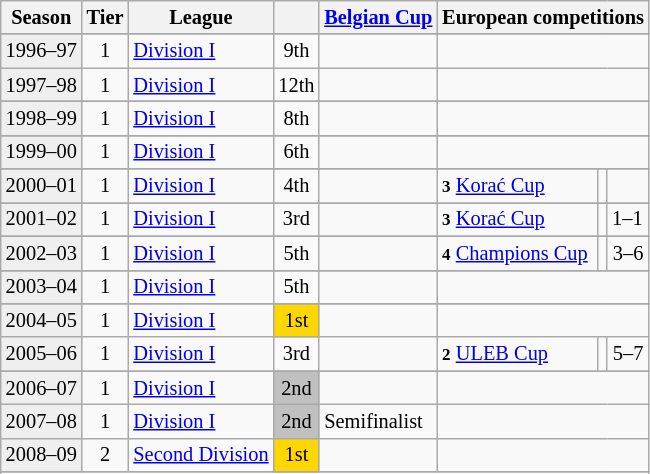<table class="wikitable" style="font-size:85%">
<tr bgcolor=>
<th>Season</th>
<th>Tier</th>
<th>League</th>
<th></th>
<th><a href='#'>Belgian Cup</a></th>
<th colspan=3>European competitions</th>
</tr>
<tr>
</tr>
<tr>
<td style="background:#efefef;">1996–97</td>
<td align="center">1</td>
<td><a href='#'>Division I</a></td>
<td style="background: " align="center">9th</td>
<td></td>
<td colspan=3></td>
</tr>
<tr>
<td style="background:#efefef;">1997–98</td>
<td align="center">1</td>
<td><a href='#'>Division I</a></td>
<td style="background: " align="center">12th</td>
<td></td>
<td colspan=3></td>
</tr>
<tr>
</tr>
<tr>
<td style="background:#efefef;">1998–99</td>
<td align="center">1</td>
<td><a href='#'>Division I</a></td>
<td align="center">8th</td>
<td></td>
<td colspan=3></td>
</tr>
<tr>
</tr>
<tr>
<td style="background:#efefef;">1999–00</td>
<td align="center">1</td>
<td><a href='#'>Division I</a></td>
<td align="center">6th</td>
<td></td>
<td colspan=3></td>
</tr>
<tr>
</tr>
<tr>
<td style="background:#efefef;">2000–01</td>
<td align="center">1</td>
<td><a href='#'>Division I</a></td>
<td style="background: " align="center">4th</td>
<td></td>
<td><small><strong>3</strong></small> <a href='#'>Korać Cup</a></td>
<td style="text-align:center;"></td>
<td></td>
</tr>
<tr>
</tr>
<tr>
<td style="background:#efefef;">2001–02</td>
<td align="center">1</td>
<td><a href='#'>Division I</a></td>
<td align="center">3rd</td>
<td></td>
<td><small><strong>3</strong></small> <a href='#'>Korać Cup</a></td>
<td style="text-align:center;"></td>
<td>1–1</td>
</tr>
<tr>
</tr>
<tr>
<td style="background:#efefef;">2002–03</td>
<td align="center">1</td>
<td><a href='#'>Division I</a></td>
<td align="center">5th</td>
<td></td>
<td><small><strong>4</strong></small> <a href='#'>Champions Cup</a></td>
<td style="text-align:center;"></td>
<td style="text-align:center;">3–6</td>
</tr>
<tr>
</tr>
<tr>
<td style="background:#efefef;">2003–04</td>
<td align="center">1</td>
<td><a href='#'>Division I</a></td>
<td align="center">5th</td>
<td></td>
<td colspan=3></td>
</tr>
<tr>
</tr>
<tr>
<td style="background:#efefef;">2004–05</td>
<td align="center">1</td>
<td><a href='#'>Division I</a></td>
<td align="center" style="background:gold">1st</td>
<td></td>
<td colspan=3></td>
</tr>
<tr>
<td style="background:#efefef;">2005–06</td>
<td align="center">1</td>
<td><a href='#'>Division I</a></td>
<td style="background: " align="center">3rd</td>
<td></td>
<td><small><strong>2</strong></small> <a href='#'>ULEB Cup</a></td>
<td style="text-align:center;"></td>
<td style="text-align:center;">5–7</td>
</tr>
<tr>
</tr>
<tr>
<td style="background:#efefef;">2006–07</td>
<td align="center">1</td>
<td><a href='#'>Division I</a></td>
<td style="background:silver; text-align:center;">2nd</td>
<td></td>
<td colspan=3></td>
</tr>
<tr>
<td style="background:#efefef;">2007–08</td>
<td align="center">1</td>
<td><a href='#'>Division I</a></td>
<td style="background:silver" align="center">2nd</td>
<td>Semifinalist</td>
<td colspan=3></td>
</tr>
<tr>
<td style="background:#efefef;">2008–09</td>
<td align="center">2</td>
<td><a href='#'>Second Division</a></td>
<td style="background:gold" align="center">1st</td>
<td></td>
<td colspan=3></td>
</tr>
<tr>
</tr>
<tr>
</tr>
</table>
